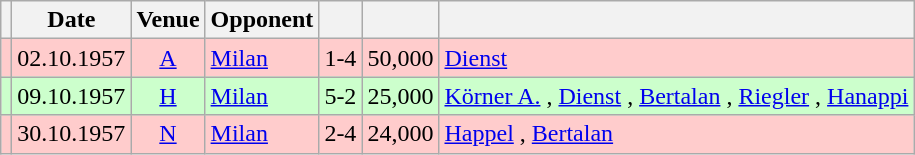<table class="wikitable" Style="text-align: center">
<tr>
<th></th>
<th>Date</th>
<th>Venue</th>
<th>Opponent</th>
<th></th>
<th></th>
<th></th>
</tr>
<tr style="background:#fcc">
<td></td>
<td>02.10.1957</td>
<td><a href='#'>A</a></td>
<td align="left"><a href='#'>Milan</a> </td>
<td>1-4</td>
<td align="right">50,000</td>
<td align="left"><a href='#'>Dienst</a> </td>
</tr>
<tr style="background:#cfc">
<td></td>
<td>09.10.1957</td>
<td><a href='#'>H</a></td>
<td align="left"><a href='#'>Milan</a> </td>
<td>5-2</td>
<td align="right">25,000</td>
<td align="left"><a href='#'>Körner A.</a> , <a href='#'>Dienst</a> , <a href='#'>Bertalan</a> , <a href='#'>Riegler</a> , <a href='#'>Hanappi</a> </td>
</tr>
<tr style="background:#fcc">
<td></td>
<td>30.10.1957</td>
<td><a href='#'>N</a></td>
<td align="left"><a href='#'>Milan</a> </td>
<td>2-4</td>
<td align="right">24,000</td>
<td align="left"><a href='#'>Happel</a> , <a href='#'>Bertalan</a> </td>
</tr>
</table>
